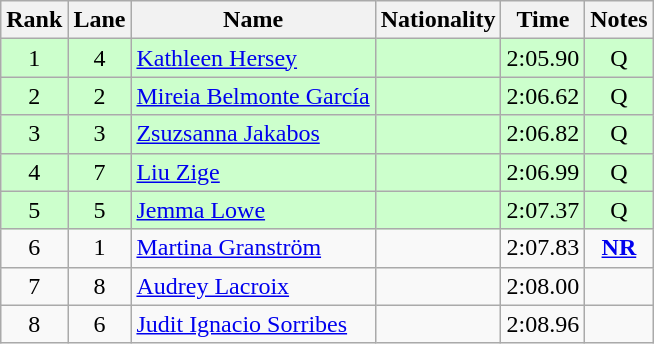<table class="wikitable sortable" style="text-align:center">
<tr>
<th>Rank</th>
<th>Lane</th>
<th>Name</th>
<th>Nationality</th>
<th>Time</th>
<th>Notes</th>
</tr>
<tr bgcolor=ccffcc>
<td>1</td>
<td>4</td>
<td align=left><a href='#'>Kathleen Hersey</a></td>
<td align=left></td>
<td>2:05.90</td>
<td>Q</td>
</tr>
<tr bgcolor=ccffcc>
<td>2</td>
<td>2</td>
<td align=left><a href='#'>Mireia Belmonte García</a></td>
<td align=left></td>
<td>2:06.62</td>
<td>Q</td>
</tr>
<tr bgcolor=ccffcc>
<td>3</td>
<td>3</td>
<td align=left><a href='#'>Zsuzsanna Jakabos</a></td>
<td align=left></td>
<td>2:06.82</td>
<td>Q</td>
</tr>
<tr bgcolor=ccffcc>
<td>4</td>
<td>7</td>
<td align=left><a href='#'>Liu Zige</a></td>
<td align=left></td>
<td>2:06.99</td>
<td>Q</td>
</tr>
<tr bgcolor=ccffcc>
<td>5</td>
<td>5</td>
<td align=left><a href='#'>Jemma Lowe</a></td>
<td align=left></td>
<td>2:07.37</td>
<td>Q</td>
</tr>
<tr>
<td>6</td>
<td>1</td>
<td align=left><a href='#'>Martina Granström</a></td>
<td align=left></td>
<td>2:07.83</td>
<td><strong><a href='#'>NR</a></strong></td>
</tr>
<tr>
<td>7</td>
<td>8</td>
<td align=left><a href='#'>Audrey Lacroix</a></td>
<td align=left></td>
<td>2:08.00</td>
<td></td>
</tr>
<tr>
<td>8</td>
<td>6</td>
<td align=left><a href='#'>Judit Ignacio Sorribes</a></td>
<td align=left></td>
<td>2:08.96</td>
<td></td>
</tr>
</table>
